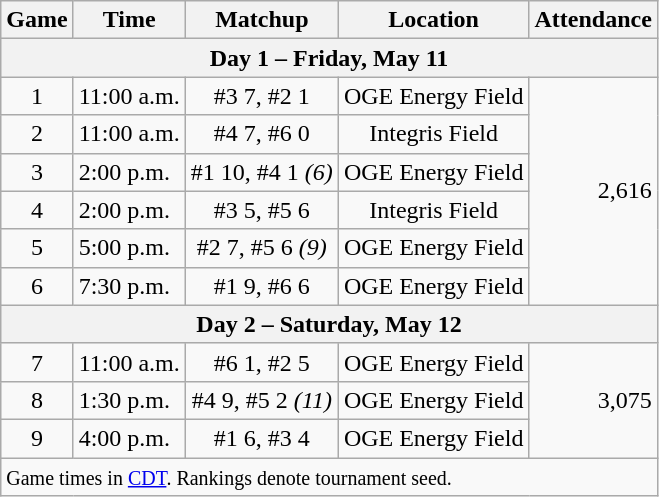<table class="wikitable">
<tr>
<th>Game</th>
<th>Time</th>
<th>Matchup</th>
<th>Location</th>
<th>Attendance</th>
</tr>
<tr>
<th colspan=5>Day 1 – Friday, May 11</th>
</tr>
<tr>
<td style="text-align:center;">1</td>
<td>11:00 a.m.</td>
<td style="text-align:center;">#3 <strong></strong> 7, #2  1</td>
<td style="text-align:center;">OGE Energy Field</td>
<td rowspan=6 style="text-align:right;">2,616</td>
</tr>
<tr>
<td style="text-align:center;">2</td>
<td>11:00 a.m.</td>
<td style="text-align:center;">#4 <strong></strong> 7, #6  0</td>
<td style="text-align:center;">Integris Field</td>
</tr>
<tr>
<td style="text-align:center;">3</td>
<td>2:00 p.m.</td>
<td style="text-align:center;">#1 <strong></strong> 10, #4  1 <em>(6)</em></td>
<td style="text-align:center;">OGE Energy Field</td>
</tr>
<tr>
<td style="text-align:center;">4</td>
<td>2:00 p.m.</td>
<td style="text-align:center;">#3 <strong></strong> 5, #5  6</td>
<td style="text-align:center;">Integris Field</td>
</tr>
<tr>
<td style="text-align:center;">5</td>
<td>5:00 p.m.</td>
<td style="text-align:center;">#2 <strong></strong> 7, #5  6 <em>(9)</em></td>
<td style="text-align:center;">OGE Energy Field</td>
</tr>
<tr>
<td style="text-align:center;">6</td>
<td>7:30 p.m.</td>
<td style="text-align:center;">#1 <strong></strong> 9, #6  6</td>
<td style="text-align:center;">OGE Energy Field</td>
</tr>
<tr>
<th colspan=5>Day 2 – Saturday, May 12</th>
</tr>
<tr>
<td style="text-align:center;">7</td>
<td>11:00 a.m.</td>
<td style="text-align:center;">#6 <strong></strong> 1, #2  5</td>
<td style="text-align:center;">OGE Energy Field</td>
<td rowspan=3 style="text-align:right;">3,075</td>
</tr>
<tr>
<td style="text-align:center;">8</td>
<td>1:30 p.m.</td>
<td style="text-align:center;">#4 <strong></strong> 9, #5  2 <em>(11)</em></td>
<td style="text-align:center;">OGE Energy Field</td>
</tr>
<tr>
<td style="text-align:center;">9</td>
<td>4:00 p.m.</td>
<td style="text-align:center;">#1 <strong></strong> 6, #3  4</td>
<td style="text-align:center;">OGE Energy Field</td>
</tr>
<tr>
<td colspan=5><small>Game times in <a href='#'>CDT</a>. Rankings denote tournament seed.</small></td>
</tr>
</table>
